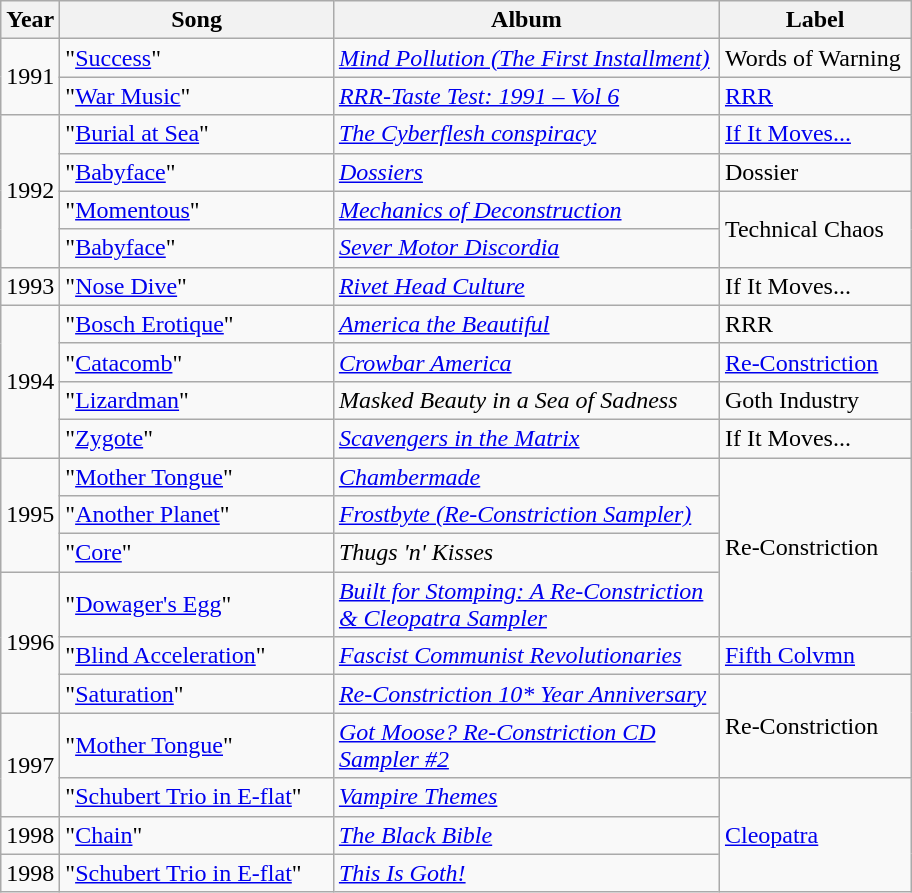<table class=wikitable>
<tr>
<th width=25px>Year</th>
<th style="width:175px;">Song</th>
<th style="width:250px;">Album</th>
<th style="width:120px;">Label</th>
</tr>
<tr>
<td rowspan="2">1991</td>
<td>"<a href='#'>Success</a>"</td>
<td><em><a href='#'>Mind Pollution (The First Installment)</a></em></td>
<td>Words of Warning</td>
</tr>
<tr>
<td>"<a href='#'>War Music</a>"</td>
<td><em><a href='#'>RRR-Taste Test: 1991 – Vol 6</a></em></td>
<td><a href='#'>RRR</a></td>
</tr>
<tr>
<td rowspan="4">1992</td>
<td>"<a href='#'>Burial at Sea</a>"</td>
<td><em><a href='#'>The Cyberflesh conspiracy</a></em></td>
<td><a href='#'>If It Moves...</a></td>
</tr>
<tr>
<td>"<a href='#'>Babyface</a>"</td>
<td><em><a href='#'>Dossiers</a></em></td>
<td>Dossier</td>
</tr>
<tr>
<td>"<a href='#'>Momentous</a>"</td>
<td><em><a href='#'>Mechanics of Deconstruction</a></em></td>
<td rowspan="2">Technical Chaos</td>
</tr>
<tr>
<td>"<a href='#'>Babyface</a>"</td>
<td><em><a href='#'>Sever Motor Discordia</a></em></td>
</tr>
<tr>
<td>1993</td>
<td>"<a href='#'>Nose Dive</a>"</td>
<td><em><a href='#'>Rivet Head Culture</a></em></td>
<td>If It Moves...</td>
</tr>
<tr>
<td rowspan="4">1994</td>
<td>"<a href='#'>Bosch Erotique</a>"</td>
<td><em><a href='#'>America the Beautiful</a></em></td>
<td>RRR</td>
</tr>
<tr>
<td>"<a href='#'>Catacomb</a>"</td>
<td><em><a href='#'>Crowbar America</a></em></td>
<td><a href='#'>Re-Constriction</a></td>
</tr>
<tr>
<td>"<a href='#'>Lizardman</a>"</td>
<td><em>Masked Beauty in a Sea of Sadness</em></td>
<td>Goth Industry</td>
</tr>
<tr>
<td>"<a href='#'>Zygote</a>"</td>
<td><em><a href='#'>Scavengers in the Matrix</a></em></td>
<td>If It Moves...</td>
</tr>
<tr>
<td rowspan="3">1995</td>
<td>"<a href='#'>Mother Tongue</a>"</td>
<td><em><a href='#'>Chambermade</a></em></td>
<td rowspan="4">Re-Constriction</td>
</tr>
<tr>
<td>"<a href='#'>Another Planet</a>"</td>
<td><em><a href='#'>Frostbyte (Re-Constriction Sampler)</a></em></td>
</tr>
<tr>
<td>"<a href='#'>Core</a>"</td>
<td><em>Thugs 'n' Kisses</em></td>
</tr>
<tr>
<td rowspan="3">1996</td>
<td>"<a href='#'>Dowager's Egg</a>"</td>
<td><em><a href='#'>Built for Stomping: A Re-Constriction & Cleopatra Sampler</a></em></td>
</tr>
<tr>
<td>"<a href='#'>Blind Acceleration</a>"</td>
<td><em><a href='#'>Fascist Communist Revolutionaries</a></em></td>
<td><a href='#'>Fifth Colvmn</a></td>
</tr>
<tr>
<td>"<a href='#'>Saturation</a>"</td>
<td><em><a href='#'>Re-Constriction 10* Year Anniversary</a></em></td>
<td rowspan="2">Re-Constriction</td>
</tr>
<tr>
<td rowspan="2">1997</td>
<td>"<a href='#'>Mother Tongue</a>"</td>
<td><em><a href='#'>Got Moose? Re-Constriction CD Sampler #2</a></em></td>
</tr>
<tr>
<td>"<a href='#'>Schubert Trio in E-flat</a>"</td>
<td><em><a href='#'>Vampire Themes</a></em></td>
<td rowspan="3"><a href='#'>Cleopatra</a></td>
</tr>
<tr>
<td>1998</td>
<td>"<a href='#'>Chain</a>"</td>
<td><em><a href='#'>The Black Bible</a></em></td>
</tr>
<tr>
<td>1998</td>
<td>"<a href='#'>Schubert Trio in E-flat</a>"</td>
<td><em><a href='#'>This Is Goth!</a></em></td>
</tr>
</table>
